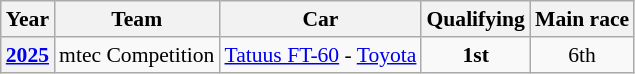<table class="wikitable" style="text-align:center; font-size:90%">
<tr>
<th>Year</th>
<th>Team</th>
<th>Car</th>
<th>Qualifying</th>
<th>Main race</th>
</tr>
<tr>
<th><a href='#'>2025</a></th>
<td align=left> mtec Competition</td>
<td align=left><a href='#'>Tatuus FT-60</a> - <a href='#'>Toyota</a></td>
<td><strong>1st</strong></td>
<td>6th</td>
</tr>
</table>
